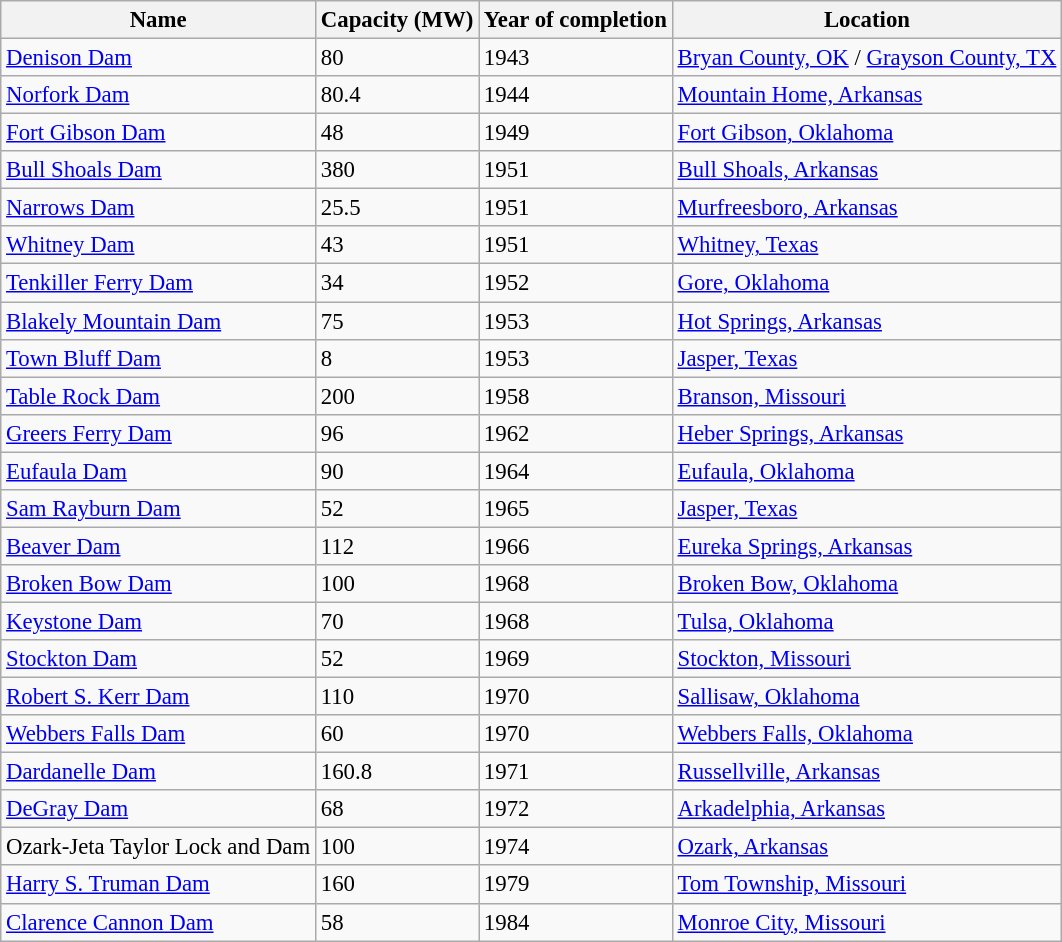<table class="wikitable sortable" style="font-size:95%;">
<tr>
<th>Name</th>
<th>Capacity (MW)</th>
<th>Year of completion</th>
<th>Location</th>
</tr>
<tr>
<td><a href='#'>Denison Dam</a></td>
<td>80</td>
<td>1943</td>
<td><a href='#'>Bryan County, OK</a> / <a href='#'>Grayson County, TX</a></td>
</tr>
<tr>
<td><a href='#'>Norfork Dam</a></td>
<td>80.4</td>
<td>1944</td>
<td><a href='#'>Mountain Home, Arkansas</a></td>
</tr>
<tr>
<td><a href='#'>Fort Gibson Dam</a></td>
<td>48</td>
<td>1949</td>
<td><a href='#'>Fort Gibson, Oklahoma</a></td>
</tr>
<tr>
<td><a href='#'>Bull Shoals Dam</a></td>
<td>380</td>
<td>1951</td>
<td><a href='#'>Bull Shoals, Arkansas</a></td>
</tr>
<tr>
<td><a href='#'>Narrows Dam</a></td>
<td>25.5</td>
<td>1951</td>
<td><a href='#'>Murfreesboro, Arkansas</a></td>
</tr>
<tr>
<td><a href='#'>Whitney Dam</a></td>
<td>43</td>
<td>1951</td>
<td><a href='#'>Whitney, Texas</a></td>
</tr>
<tr>
<td><a href='#'>Tenkiller Ferry Dam</a></td>
<td>34</td>
<td>1952</td>
<td><a href='#'>Gore, Oklahoma</a></td>
</tr>
<tr>
<td><a href='#'>Blakely Mountain Dam</a></td>
<td>75</td>
<td>1953</td>
<td><a href='#'>Hot Springs, Arkansas</a></td>
</tr>
<tr>
<td><a href='#'>Town Bluff Dam</a></td>
<td>8</td>
<td>1953</td>
<td><a href='#'>Jasper, Texas</a></td>
</tr>
<tr>
<td><a href='#'>Table Rock Dam</a></td>
<td>200</td>
<td>1958</td>
<td><a href='#'>Branson, Missouri</a></td>
</tr>
<tr>
<td><a href='#'>Greers Ferry Dam</a></td>
<td>96</td>
<td>1962</td>
<td><a href='#'>Heber Springs, Arkansas</a></td>
</tr>
<tr>
<td><a href='#'>Eufaula Dam</a></td>
<td>90</td>
<td>1964</td>
<td><a href='#'>Eufaula, Oklahoma</a></td>
</tr>
<tr>
<td><a href='#'>Sam Rayburn Dam</a></td>
<td>52</td>
<td>1965</td>
<td><a href='#'>Jasper, Texas</a></td>
</tr>
<tr>
<td><a href='#'>Beaver Dam</a></td>
<td>112</td>
<td>1966</td>
<td><a href='#'>Eureka Springs, Arkansas</a></td>
</tr>
<tr>
<td><a href='#'>Broken Bow Dam</a></td>
<td>100</td>
<td>1968</td>
<td><a href='#'>Broken Bow, Oklahoma</a></td>
</tr>
<tr>
<td><a href='#'>Keystone Dam</a></td>
<td>70</td>
<td>1968</td>
<td><a href='#'>Tulsa, Oklahoma</a></td>
</tr>
<tr>
<td><a href='#'>Stockton Dam</a></td>
<td>52</td>
<td>1969</td>
<td><a href='#'>Stockton, Missouri</a></td>
</tr>
<tr>
<td><a href='#'>Robert S. Kerr Dam</a></td>
<td>110</td>
<td>1970</td>
<td><a href='#'>Sallisaw, Oklahoma</a></td>
</tr>
<tr>
<td><a href='#'>Webbers Falls Dam</a></td>
<td>60</td>
<td>1970</td>
<td><a href='#'>Webbers Falls, Oklahoma</a></td>
</tr>
<tr>
<td><a href='#'>Dardanelle Dam</a></td>
<td>160.8</td>
<td>1971</td>
<td><a href='#'>Russellville, Arkansas</a></td>
</tr>
<tr>
<td><a href='#'>DeGray Dam</a></td>
<td>68</td>
<td>1972</td>
<td><a href='#'>Arkadelphia, Arkansas</a></td>
</tr>
<tr>
<td>Ozark-Jeta Taylor Lock and Dam</td>
<td>100</td>
<td>1974</td>
<td><a href='#'>Ozark, Arkansas</a></td>
</tr>
<tr>
<td><a href='#'>Harry S. Truman Dam</a></td>
<td>160</td>
<td>1979</td>
<td><a href='#'>Tom Township, Missouri</a></td>
</tr>
<tr>
<td><a href='#'>Clarence Cannon Dam</a></td>
<td>58</td>
<td>1984</td>
<td><a href='#'>Monroe City, Missouri</a></td>
</tr>
</table>
